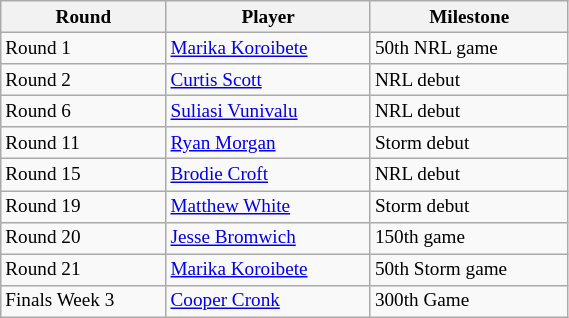<table class="wikitable" style="font-size:80%; width:30%">
<tr>
<th>Round</th>
<th>Player</th>
<th>Milestone</th>
</tr>
<tr>
<td>Round 1</td>
<td><a href='#'>Marika Koroibete</a></td>
<td>50th NRL game</td>
</tr>
<tr>
<td>Round 2</td>
<td><a href='#'>Curtis Scott</a></td>
<td>NRL debut</td>
</tr>
<tr>
<td>Round 6</td>
<td><a href='#'>Suliasi Vunivalu</a></td>
<td>NRL debut</td>
</tr>
<tr>
<td>Round 11</td>
<td><a href='#'>Ryan Morgan</a></td>
<td>Storm debut</td>
</tr>
<tr>
<td>Round 15</td>
<td><a href='#'>Brodie Croft</a></td>
<td>NRL debut</td>
</tr>
<tr>
<td>Round 19</td>
<td><a href='#'>Matthew White</a></td>
<td>Storm debut</td>
</tr>
<tr>
<td>Round 20</td>
<td><a href='#'>Jesse Bromwich</a></td>
<td>150th game</td>
</tr>
<tr>
<td>Round 21</td>
<td><a href='#'>Marika Koroibete</a></td>
<td>50th Storm game</td>
</tr>
<tr>
<td>Finals Week 3</td>
<td><a href='#'>Cooper Cronk</a></td>
<td>300th Game</td>
</tr>
</table>
